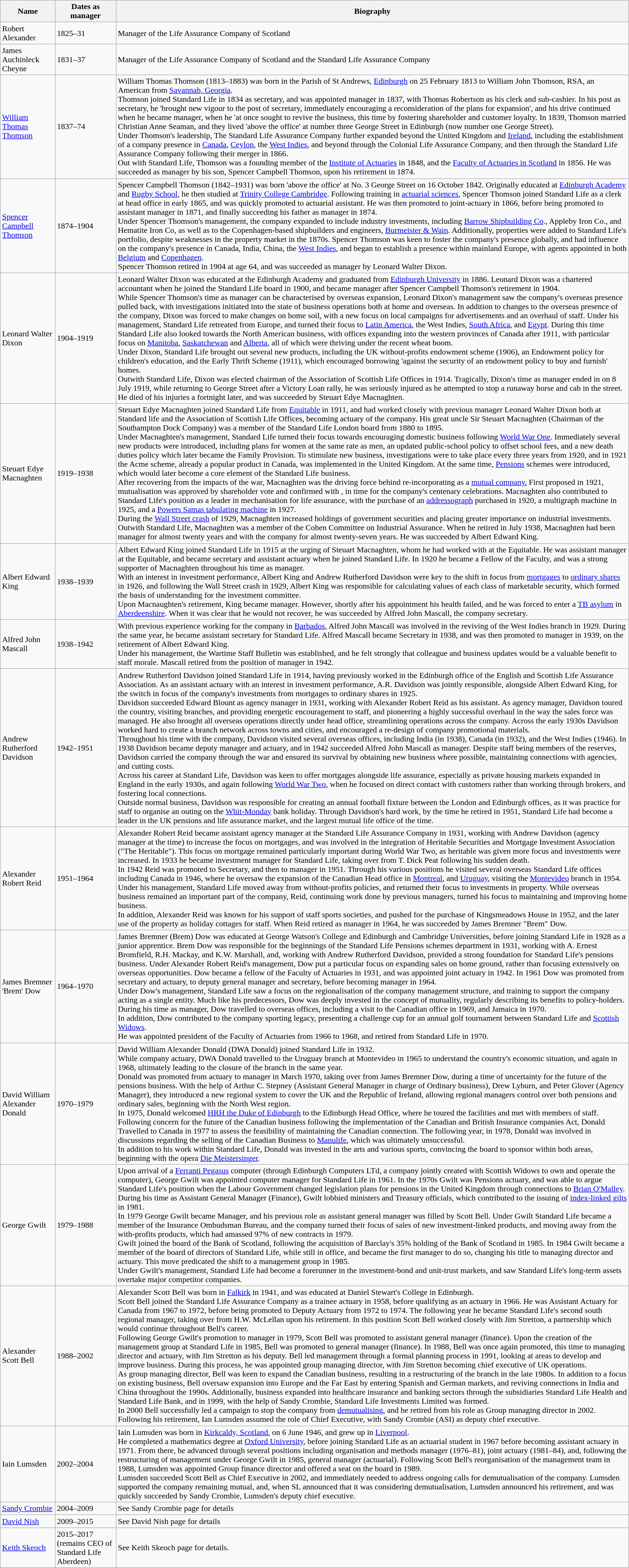<table class="wikitable">
<tr>
<th>Name</th>
<th>Dates as manager</th>
<th>Biography</th>
</tr>
<tr>
<td>Robert Alexander</td>
<td>1825–31</td>
<td>Manager of the Life Assurance Company of Scotland</td>
</tr>
<tr>
<td>James Auchinleck Cheyne</td>
<td>1831–37</td>
<td>Manager of the Life Assurance Company of Scotland and the Standard Life Assurance Company</td>
</tr>
<tr>
<td><a href='#'>William Thomas Thomson</a></td>
<td>1837–74</td>
<td>William Thomas Thomson (1813–1883) was born in the Parish of St Andrews, <a href='#'>Edinburgh</a> on 25 February 1813 to William John Thomson, RSA, an American from <a href='#'>Savannah, Georgia</a>.<br>Thomson joined Standard Life in 1834 as secretary, and was appointed manager in 1837, with Thomas Robertson as his clerk and sub-cashier. In his post as secretary, he 'brought new vigour to the post of secretary, immediately encouraging a reconsideration of the plans for expansion', and his drive continued when he became manager, when he 'at once sought to revive the business, this time by fostering shareholder and customer loyalty. In 1839, Thomson married Christian Anne Seaman, and they lived 'above the office' at number three George Street in Edinburgh (now number one George Street).<br>Under Thomson's leadership, The Standard Life Assurance Company further expanded beyond the United Kingdom and <a href='#'>Ireland</a>, including the establishment of a company presence in <a href='#'>Canada</a>, <a href='#'>Ceylon</a>, the <a href='#'>West Indies</a>, and beyond through the Colonial Life Assurance Company, and then through the Standard Life Assurance Company following their merger in 1866.<br>Out with Standard Life, Thomson was a founding member of the <a href='#'>Institute of Actuaries</a> in 1848, and the <a href='#'>Faculty of Actuaries in Scotland</a> in 1856. He was succeeded as manager by his son, Spencer Campbell Thomson, upon his retirement in 1874.</td>
</tr>
<tr>
<td><a href='#'>Spencer Campbell Thomson</a></td>
<td>1874–1904</td>
<td>Spencer Campbell Thomson (1842–1931) was born 'above the office' at No. 3 George Street on 16 October 1842. Originally educated at <a href='#'>Edinburgh Academy</a> and <a href='#'>Rugby School</a>, he then studied at <a href='#'>Trinity College Cambridge</a>. Following training in <a href='#'>actuarial sciences</a>, Spencer Thomson joined Standard Life as a clerk at head office in early 1865, and was quickly promoted to actuarial assistant. He was then promoted to joint-actuary in 1866, before being promoted to assistant manager in 1871, and finally succeeding his father as manager in 1874.<br>Under Spencer Thomson's management, the company expanded to include industry investments, including <a href='#'>Barrow Shipbuilding Co</a>., Appleby Iron Co., and Hematite Iron Co, as well as to the Copenhagen-based shipbuilders and engineers, <a href='#'>Burmeister & Wain</a>. Additionally, properties were added to Standard Life's portfolio, despite weaknesses in the property market in the 1870s. Spencer Thomson was keen to foster the company's presence globally, and had influence on the company's presence in Canada, India, China, the <a href='#'>West Indies</a>, and began to establish a presence within mainland Europe, with agents appointed in both <a href='#'>Belgium</a> and <a href='#'>Copenhagen</a>.<br>Spencer Thomson retired in 1904 at age 64, and was succeeded as manager by Leonard Walter Dixon.</td>
</tr>
<tr>
<td>Leonard Walter Dixon</td>
<td>1904–1919</td>
<td>Leonard Walter Dixon was educated at the Edinburgh Academy and graduated from <a href='#'>Edinburgh University</a> in 1886. Leonard Dixon was a chartered accountant when he joined the Standard Life board in 1900, and became manager after Spencer Campbell Thomson's retirement in 1904.<br>While Spencer Thomson's time as manager can be characterised by overseas expansion, Leonard Dixon's management saw the company's overseas presence pulled back, with investigations initiated into the state of business operations both at home and overseas. In addition to changes to the overseas presence of the company, Dixon was forced to make changes on home soil, with a new focus on local campaigns for advertisements and an overhaul of staff. Under his management, Standard Life retreated from Europe, and turned their focus to <a href='#'>Latin America</a>, the West Indies, <a href='#'>South Africa</a>, and <a href='#'>Egypt</a>. During this time Standard Life also looked towards the North American business, with offices expanding into the western provinces of Canada after 1911, with particular focus on <a href='#'>Manitoba</a>, <a href='#'>Saskatchewan</a> and <a href='#'>Alberta</a>, all of which were thriving under the recent wheat boom.<br>Under Dixon, Standard Life brought out several new products, including the UK without-profits endowment scheme (1906), an Endowment policy for children's education, and the Early Thrift Scheme (1911), which encouraged borrowing 'against the security of an endowment policy to buy and furnish' homes.<br>Outwith Standard Life, Dixon was elected chairman of the Association of Scottish Life Offices in 1914. Tragically, Dixon's time as manager ended in on 8 July 1919, while returning to George Street after a Victory Loan rally, he was seriously injured as he attempted to stop a runaway horse and cab in the street. He died of his injuries a fortnight later, and was succeeded by Steuart Edye Macnaghten.</td>
</tr>
<tr>
<td>Steuart Edye Macnaghten</td>
<td>1919–1938</td>
<td>Steuart Edye Macnaghten joined Standard Life from <a href='#'>Equitable</a> in 1911, and had worked closely with previous manager Leonard Walter Dixon both at Standard life and the Association of Scottish Life Offices, becoming actuary of the company. His great uncle Sir Steuart Macnaghten (Chairman of the Southampton Dock Company) was a member of the Standard Life London board from 1880 to 1895.<br>Under Macnaghten's management, Standard Life turned their focus towards encouraging domestic business following <a href='#'>World War One</a>. Immediately several new products were introduced, including plans for women at the same rate as men, an updated public-school policy to offset school fees, and a new death duties policy which later became the Family Provision. To stimulate new business, investigations were to take place every three years from 1920, and in 1921 the Acme scheme, already a popular product in Canada, was implemented in the United Kingdom. At the same time, <a href='#'>Pensions</a> schemes were introduced, which would later become a core element of the Standard Life business.<br>After recovering from the impacts of the war, Macnaghten was the driving force behind re-incorporating as a <a href='#'>mutual company.</a> First proposed in 1921, mutualisation was approved by shareholder vote and confirmed with , in time for the company's centenary celebrations. Macnaghten also contributed to Standard Life's position as a leader in mechanisation for life assurance, with the purchase of an <a href='#'>addressograph</a> purchased in 1920, a multigraph machine in 1925, and a <a href='#'>Powers Samas tabulating machine</a> in 1927.<br>During the <a href='#'>Wall Street crash</a> of 1929, Macnaghten increased holdings of government securities and placing greater importance on industrial investments.<br>Outwith Standard Life, Macnaghten was a member of the Cohen Committee on Industrial Assurance. When he retired in July 1938, Macnaghten had been manager for almost twenty years and with the company for almost twenty-seven years. He was succeeded by Albert Edward King.</td>
</tr>
<tr>
<td>Albert Edward King</td>
<td>1938–1939</td>
<td>Albert Edward King joined Standard Life in 1915 at the urging of Steuart Macnaghten, whom he had worked with at the Equitable. He was assistant manager at the Equitable, and became secretary and assistant actuary when he joined Standard Life. In 1920 he became a Fellow of the Faculty, and was a strong supporter of Macnaghten throughout his time as manager.<br>With an interest in investment performance, Albert King and Andrew Rutherford Davidson were key to the shift in focus from <a href='#'>mortgages</a> to <a href='#'>ordinary shares</a> in 1926, and following the Wall Street crash in 1929, Albert King was responsible for calculating values of each class of marketable security, which formed the basis of understanding for the investment committee.<br>Upon Macnaughten's retirement, King became manager. However, shortly after his appointment his health failed, and he was forced to enter a <a href='#'>TB asylum</a> in <a href='#'>Aberdeenshire</a>. When it was clear that he would not recover, he was succeeded by Alfred John Mascall, the company secretary.</td>
</tr>
<tr>
<td>Alfred John Mascall</td>
<td>1938–1942</td>
<td>With previous experience working for the company in <a href='#'>Barbados</a>, Alfred John Mascall was involved in the reviving of the West Indies branch in 1929. During the same year, he became assistant secretary for Standard Life. Alfred Mascall became Secretary in 1938, and was then promoted to manager in 1939, on the retirement of Albert Edward King.<br>Under his management, the Wartime Staff Bulletin was established, and he felt strongly that colleague and business updates would be a valuable benefit to staff morale.
Mascall retired from the position of manager in 1942.</td>
</tr>
<tr>
<td>Andrew Rutherford Davidson</td>
<td>1942–1951</td>
<td>Andrew Rutherford Davidson joined Standard Life in 1914, having previously worked in the Edinburgh office of the English and Scottish Life Assurance Association. As an assistant actuary with an interest in investment performance, A.R. Davidson was jointly responsible, alongside Albert Edward King, for the switch in focus of the company's investments from mortgages to ordinary shares in 1925.<br>Davidson succeeded Edward Blount as agency manager in 1931, working with Alexander Robert Reid as his assistant. As agency manager, Davidson toured the country, visiting branches, and providing energetic encouragement to staff, and pioneering a highly successful overhaul in the way the sales force was managed. He also brought all overseas operations directly under head office, streamlining operations across the company. Across the early 1930s Davidson worked hard to create a branch network across towns and cities, and encouraged a re-design of company promotional materials.<br>Throughout his time with the company, Davidson visited several overseas offices, including India (in 1938), Canada (in 1932), and the West Indies (1946). In 1938 Davidson became deputy manager and actuary, and in 1942 succeeded Alfred John Mascall as manager. Despite staff being members of the reserves, Davidson carried the company through the war and ensured its survival by obtaining new business where possible, maintaining connections with agencies, and cutting costs.<br>Across his career at Standard Life, Davidson was keen to offer mortgages alongside life assurance, especially as private housing markets expanded in England in the early 1930s, and again following <a href='#'>World War Two</a>, when he focused on direct contact with customers rather than working through brokers, and fostering local connections.<br>Outside normal business, Davidson was responsible for creating an annual football fixture between the London and Edinburgh offices, as it was practice for staff to organise an outing on the <a href='#'>Whit-Monday</a> bank holiday. Through Davidson's hard work, by the time he retired in 1951, Standard Life had become a leader in the UK pensions and life assurance market, and the largest mutual life office of the time.</td>
</tr>
<tr>
<td>Alexander Robert Reid</td>
<td>1951–1964</td>
<td>Alexander Robert Reid became assistant agency manager at the Standard Life Assurance Company in 1931, working with Andrew Davidson (agency manager at the time) to increase the focus on mortgages, and was involved in the integration of Heritable Securities and Mortgage Investment Association ("The Heritable"). This focus on mortgage remained particularly important during World War Two, as heritable was given more focus and investments were increased. In 1933 he became investment manager for Standard Life, taking over from T. Dick Peat following his sudden death.<br>In 1942 Reid was promoted to Secretary, and then to manager in 1951. Through his various positions he visited several overseas Standard Life offices including Canada in 1946, where he oversaw the expansion of the Canadian Head office in <a href='#'>Montreal</a>, and <a href='#'>Uruguay</a>, visiting the <a href='#'>Montevideo</a> branch in 1954. Under his management, Standard Life moved away from without-profits policies, and returned their focus to investments in property. While overseas business remained an important part of the company, Reid, continuing work done by previous managers, turned his focus to maintaining and improving home business.<br>In addition, Alexander Reid was known for his support of staff sports societies, and pushed for the purchase of Kingsmeadows House in 1952, and the later use of the property as holiday cottages for staff. When Reid retired as manager in 1964, he was succeeded by James Bremner "Brem" Dow.</td>
</tr>
<tr>
<td>James Bremner 'Brem' Dow</td>
<td>1964–1970</td>
<td>James Bremner (Brem) Dow was educated at George Watson's College and Edinburgh and Cambridge Universities, before joining Standard Life in 1928 as a junior apprentice. Brem Dow was responsible for the beginnings of the Standard Life Pensions schemes department in 1931, working with A. Ernest Bromfield, R.H. Mackay, and K.W. Marshall, and, working with Andrew Rutherford Davidson, provided a strong foundation for Standard Life's pensions business. Under Alexander Robert Reid's management, Dow put a particular focus on expanding sales on home ground, rather than focusing extensively on overseas opportunities. Dow became a fellow of the Faculty of Actuaries in 1931, and was appointed joint actuary in 1942. In 1961 Dow was promoted from secretary and actuary, to deputy general manager and secretary, before becoming manager in 1964.<br>Under Dow's management, Standard Life saw a focus on the regionalisation of the company management structure, and training to support the company acting as a single entity. Much like his predecessors, Dow was deeply invested in the concept of mutuality, regularly describing its benefits to policy-holders. During his time as manager, Dow travelled to overseas offices, including a visit to the Canadian office in 1969, and Jamaica in 1970.<br>In addition, Dow contributed to the company sporting legacy, presenting a challenge cup for an annual golf tournament between Standard Life and <a href='#'>Scottish Widows</a>.<br>He was appointed president of the Faculty of Actuaries from 1966 to 1968, and retired from Standard Life in 1970.</td>
</tr>
<tr>
<td>David William Alexander Donald</td>
<td>1970–1979</td>
<td>David William Alexander Donald (DWA Donald) joined Standard Life in 1932.<br>While company actuary, DWA Donald travelled to the Uruguay branch at Montevideo in 1965 to understand the country's economic situation, and again in 1968, ultimately leading to the closure of the branch in the same year.<br>Donald was promoted from actuary to manager in March 1970, taking over from James Bremner Dow, during a time of uncertainty for the future of the pensions business. With the help of Arthur C. Stepney (Assistant General Manager in charge of Ordinary business), Drew Lyburn, and Peter Glover (Agency Manager), they introduced a new regional system to cover the UK and the Republic of Ireland, allowing regional managers control over both pensions and ordinary sales, beginning with the North West region.<br>In 1975, Donald welcomed <a href='#'>HRH the Duke of Edinburgh</a> to the Edinburgh Head Office, where he toured the facilities and met with members of staff.<br>Following concern for the future of the Canadian business following the implementation of the Canadian and British Insurance companies Act, Donald Travelled to Canada in 1977 to assess the feasibility of maintaining the Canadian connection. The following year, in 1978, Donald was involved in discussions regarding the selling of the Canadian Business to <a href='#'>Manulife</a>, which was ultimately unsuccessful.<br>In addition to his work within Standard Life, Donald was invested in the arts and various sports, convincing the board to sponsor within both areas, beginning with the opera <a href='#'>Die Meistersinger</a>.</td>
</tr>
<tr>
<td>George Gwilt</td>
<td>1979–1988</td>
<td>Upon arrival of a <a href='#'>Ferranti Pegasus</a> computer (through Edinburgh Computers LTd, a company jointly created with Scottish Widows to own and operate the computer), George Gwilt was appointed computer manager for Standard Life in 1961. In the 1970s Gwilt was Pensions actuary, and was able to argue Standard Life's position when the Labour Government changed legislation plans for pensions in the United Kingdom through connections to <a href='#'>Brian O'Malley</a>. During his time as Assistant General Manager (Finance), Gwilt lobbied ministers and Treasury officials, which contributed to the issuing of <a href='#'>index-linked gilts</a> in 1981.<br>In 1979 George Gwilt became Manager, and his previous role as assistant general manager was filled by Scott Bell. Under Gwilt Standard Life became a member of the Insurance Ombudsman Bureau, and the company turned their focus of sales of new investment-linked products, and moving away from the with-profits products, which had amassed 97% of new contracts in 1979.<br>Gwilt joined the board of the Bank of Scotland, following the acquisition of Barclay's 35% holding of the Bank of Scotland in 1985. In 1984 Gwilt became a member of the board of directors of Standard Life, while still in office, and became the first manager to do so, changing his title to managing director and actuary. This move predicated the shift to a management group in 1985.<br>Under Gwilt's management, Standard Life had become a forerunner in the investment-bond and unit-trust markets, and saw Standard Life's long-term assets overtake major competitor companies.</td>
</tr>
<tr>
<td>Alexander Scott Bell</td>
<td>1988–2002</td>
<td>Alexander Scott Bell was born in <a href='#'>Falkirk</a> in 1941, and was educated at Daniel Stewart's College in Edinburgh.<br>Scott Bell joined the Standard Life Assurance Company as a trainee actuary in 1958, before qualifying as an actuary in 1966. He was Assistant Actuary for Canada from 1967 to 1972, before being promoted to Deputy Actuary from 1972 to 1974. The following year he became Standard Life's second south regional manager, taking over from H.W. McLellan upon his retirement. In this position Scott Bell worked closely with Jim Stretton, a partnership which would continue throughout Bell's career.<br>Following George Gwilt's promotion to manager in 1979, Scott Bell was promoted to assistant general manager (finance). Upon the creation of the management group at Standard Life in 1985, Bell was promoted to general manager (finance). In 1988, Bell was once again promoted, this time to managing director and actuary, with Jim Stretton as his deputy. Bell led management through a formal planning process in 1991, looking at areas to develop and improve business. During this process, he was appointed group managing director, with Jim Stretton becoming chief executive of UK operations.<br>As group managing director, Bell was keen to expand the Canadian business, resulting in a restructuring of the branch in the late 1980s. In addition to a focus on existing business, Bell oversaw expansion into Europe and the Far East by entering Spanish and German markets, and reviving connections in India and China throughout the 1990s. Additionally, business expanded into healthcare insurance and banking sectors through the subsidiaries Standard Life Health and Standard Life Bank, and in 1999, with the help of Sandy Crombie, Standard Life Investments Limited was formed.<br>In 2000 Bell successfully led a campaign to stop the company from <a href='#'>demutualising</a>, and he retired from his role as Group managing director in 2002. Following his retirement, Ian Lumsden assumed the role of Chief Executive, with Sandy Crombie (ASI) as deputy chief executive.</td>
</tr>
<tr>
<td>Iain Lumsden</td>
<td>2002–2004</td>
<td>Iain Lumsden was born in <a href='#'>Kirkcaldy, Scotland</a>, on 6 June 1946, and grew up in <a href='#'>Liverpool</a>.<br>He completed a mathematics degree at <a href='#'>Oxford University</a>, before joining Standard Life as an actuarial student in 1967 before becoming assistant actuary in 1971. From there, he advanced through several positions including organisation and methods manager (1976–81), joint actuary (1981–84), and, following the restructuring of management under George Gwilt in 1985, general manager (actuarial). Following Scott Bell's reorganisation of the management team in 1988, Lumsden was appointed Group finance director and offered a seat on the board in 1989.<br>Lumsden succeeded Scott Bell as Chief Executive in 2002, and immediately needed to address ongoing calls for demutualisation of the company. Lumsden supported the company remaining mutual, and, when SL announced that it was considering demutualisation, Lumsden announced his retirement, and was quickly succeeded by Sandy Crombie, Lumsden's deputy chief executive.</td>
</tr>
<tr>
<td><a href='#'>Sandy Crombie</a></td>
<td>2004–2009</td>
<td>See Sandy Crombie page for details</td>
</tr>
<tr>
<td><a href='#'>David Nish</a></td>
<td>2009–2015</td>
<td>See David Nish page for details</td>
</tr>
<tr>
<td><a href='#'>Keith Skeoch</a></td>
<td>2015–2017 (remains CEO of Standard Life Aberdeen)</td>
<td>See Keith Skeoch page for details.</td>
</tr>
</table>
